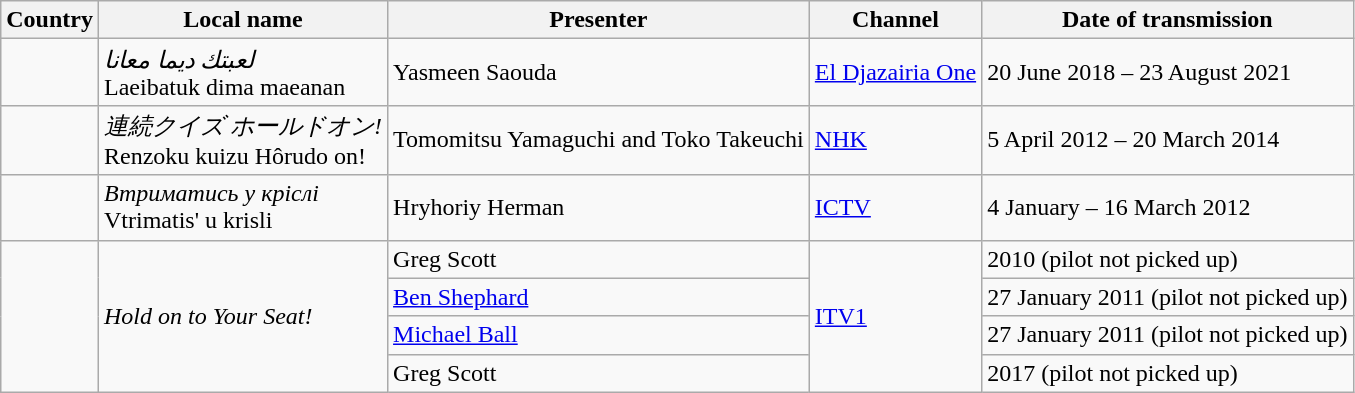<table class="wikitable">
<tr>
<th>Country</th>
<th>Local name</th>
<th>Presenter</th>
<th>Channel</th>
<th>Date of transmission</th>
</tr>
<tr>
<td></td>
<td><em>لعبتك ديما معانا</em><br>Laeibatuk dima maeanan</td>
<td>Yasmeen Saouda</td>
<td><a href='#'>El Djazairia One</a></td>
<td>20 June 2018 – 23 August 2021</td>
</tr>
<tr>
<td></td>
<td><em>連続クイズ ホールドオン!</em><br>Renzoku kuizu Hôrudo on!</td>
<td>Tomomitsu Yamaguchi and Toko Takeuchi</td>
<td><a href='#'>NHK</a></td>
<td>5 April 2012 – 20 March 2014</td>
</tr>
<tr>
<td></td>
<td><em>Втриматись у кріслі</em><br>Vtrimatis' u krisli</td>
<td>Hryhoriy Herman</td>
<td><a href='#'>ICTV</a></td>
<td>4 January – 16 March 2012</td>
</tr>
<tr>
<td rowspan="4"></td>
<td rowspan="4"><em>Hold on to Your Seat!</em></td>
<td>Greg Scott</td>
<td rowspan="4"><a href='#'>ITV1</a></td>
<td>2010 (pilot not picked up)</td>
</tr>
<tr>
<td><a href='#'>Ben Shephard</a></td>
<td>27 January 2011 (pilot not picked up)</td>
</tr>
<tr>
<td><a href='#'>Michael Ball</a></td>
<td>27 January 2011 (pilot not picked up)</td>
</tr>
<tr>
<td>Greg Scott</td>
<td>2017 (pilot not picked up)</td>
</tr>
</table>
